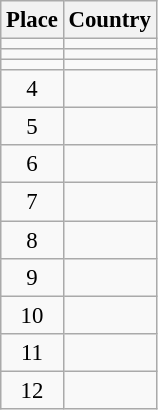<table class="wikitable" style="font-size:95%;">
<tr>
<th>Place</th>
<th>Country</th>
</tr>
<tr>
<td align=center></td>
<td></td>
</tr>
<tr>
<td align=center></td>
<td></td>
</tr>
<tr>
<td align=center></td>
<td></td>
</tr>
<tr>
<td align=center>4</td>
<td></td>
</tr>
<tr>
<td align=center>5</td>
<td></td>
</tr>
<tr>
<td align=center>6</td>
<td></td>
</tr>
<tr>
<td align=center>7</td>
<td></td>
</tr>
<tr>
<td align=center>8</td>
<td></td>
</tr>
<tr>
<td align=center>9</td>
<td></td>
</tr>
<tr>
<td align=center>10</td>
<td></td>
</tr>
<tr>
<td align=center>11</td>
<td></td>
</tr>
<tr>
<td align=center>12</td>
<td></td>
</tr>
</table>
